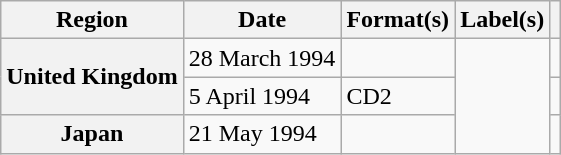<table class="wikitable plainrowheaders">
<tr>
<th scope="col">Region</th>
<th scope="col">Date</th>
<th scope="col">Format(s)</th>
<th scope="col">Label(s)</th>
<th scope="col"></th>
</tr>
<tr>
<th scope="row" rowspan="2">United Kingdom</th>
<td>28 March 1994</td>
<td></td>
<td rowspan="3"></td>
<td align="center"></td>
</tr>
<tr>
<td>5 April 1994</td>
<td>CD2</td>
<td align="center"></td>
</tr>
<tr>
<th scope="row">Japan</th>
<td>21 May 1994</td>
<td></td>
<td align="center"></td>
</tr>
</table>
